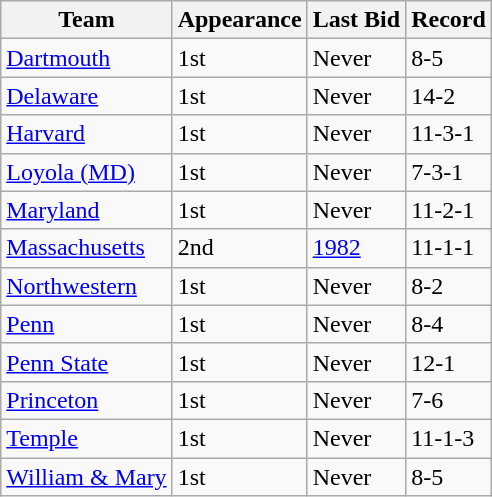<table class="wikitable sortable">
<tr>
<th>Team</th>
<th>Appearance</th>
<th>Last Bid</th>
<th>Record</th>
</tr>
<tr>
<td><a href='#'>Dartmouth</a></td>
<td>1st</td>
<td>Never</td>
<td>8-5</td>
</tr>
<tr>
<td><a href='#'>Delaware</a></td>
<td>1st</td>
<td>Never</td>
<td>14-2</td>
</tr>
<tr>
<td><a href='#'>Harvard</a></td>
<td>1st</td>
<td>Never</td>
<td>11-3-1</td>
</tr>
<tr>
<td><a href='#'>Loyola (MD)</a></td>
<td>1st</td>
<td>Never</td>
<td>7-3-1</td>
</tr>
<tr>
<td><a href='#'>Maryland</a></td>
<td>1st</td>
<td>Never</td>
<td>11-2-1</td>
</tr>
<tr>
<td><a href='#'>Massachusetts</a></td>
<td>2nd</td>
<td><a href='#'>1982</a></td>
<td>11-1-1</td>
</tr>
<tr>
<td><a href='#'>Northwestern</a></td>
<td>1st</td>
<td>Never</td>
<td>8-2</td>
</tr>
<tr>
<td><a href='#'>Penn</a></td>
<td>1st</td>
<td>Never</td>
<td>8-4</td>
</tr>
<tr>
<td><a href='#'>Penn State</a></td>
<td>1st</td>
<td>Never</td>
<td>12-1</td>
</tr>
<tr>
<td><a href='#'>Princeton</a></td>
<td>1st</td>
<td>Never</td>
<td>7-6</td>
</tr>
<tr>
<td><a href='#'>Temple</a></td>
<td>1st</td>
<td>Never</td>
<td>11-1-3</td>
</tr>
<tr>
<td><a href='#'>William & Mary</a></td>
<td>1st</td>
<td>Never</td>
<td>8-5</td>
</tr>
</table>
